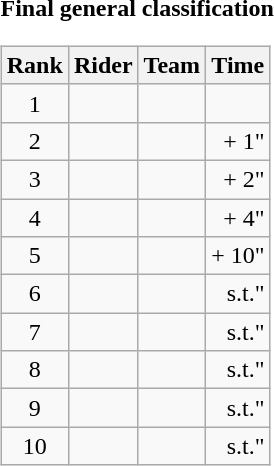<table>
<tr>
<td><strong>Final general classification</strong><br><table class="wikitable">
<tr>
<th scope="col">Rank</th>
<th scope="col">Rider</th>
<th scope="col">Team</th>
<th scope="col">Time</th>
</tr>
<tr>
<td style="text-align:center;">1</td>
<td></td>
<td></td>
<td style="text-align:right;"></td>
</tr>
<tr>
<td style="text-align:center;">2</td>
<td></td>
<td></td>
<td style="text-align:right;">+ 1"</td>
</tr>
<tr>
<td style="text-align:center;">3</td>
<td></td>
<td></td>
<td style="text-align:right;">+ 2"</td>
</tr>
<tr>
<td style="text-align:center;">4</td>
<td></td>
<td></td>
<td style="text-align:right;">+ 4"</td>
</tr>
<tr>
<td style="text-align:center;">5</td>
<td></td>
<td></td>
<td style="text-align:right;">+ 10"</td>
</tr>
<tr>
<td style="text-align:center;">6</td>
<td></td>
<td></td>
<td style="text-align:right;">s.t."</td>
</tr>
<tr>
<td style="text-align:center;">7</td>
<td></td>
<td></td>
<td style="text-align:right;">s.t."</td>
</tr>
<tr>
<td style="text-align:center;">8</td>
<td></td>
<td></td>
<td style="text-align:right;">s.t."</td>
</tr>
<tr>
<td style="text-align:center;">9</td>
<td></td>
<td></td>
<td style="text-align:right;">s.t."</td>
</tr>
<tr>
<td style="text-align:center;">10</td>
<td></td>
<td></td>
<td style="text-align:right;">s.t."</td>
</tr>
</table>
</td>
</tr>
</table>
